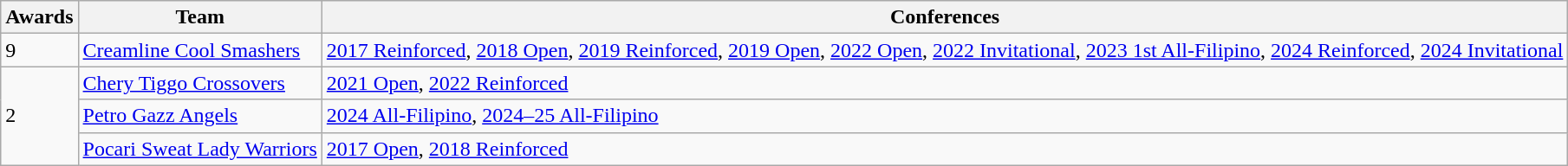<table class="wikitable sortable">
<tr>
<th>Awards</th>
<th>Team</th>
<th class="unsortable">Conferences</th>
</tr>
<tr>
<td>9</td>
<td><a href='#'>Creamline Cool Smashers</a></td>
<td><a href='#'>2017 Reinforced</a>, <a href='#'>2018 Open</a>, <a href='#'>2019 Reinforced</a>, <a href='#'>2019 Open</a>, <a href='#'>2022 Open</a>, <a href='#'>2022 Invitational</a>, <a href='#'>2023 1st All-Filipino</a>, <a href='#'>2024 Reinforced</a>, <a href='#'>2024 Invitational</a></td>
</tr>
<tr>
<td rowspan=3>2</td>
<td><a href='#'>Chery Tiggo Crossovers</a></td>
<td><a href='#'>2021 Open</a>, <a href='#'>2022 Reinforced</a></td>
</tr>
<tr>
<td><a href='#'>Petro Gazz Angels</a></td>
<td><a href='#'>2024 All-Filipino</a>, <a href='#'>2024–25 All-Filipino</a></td>
</tr>
<tr>
<td><a href='#'>Pocari Sweat Lady Warriors</a></td>
<td><a href='#'>2017 Open</a>, <a href='#'>2018 Reinforced</a></td>
</tr>
</table>
